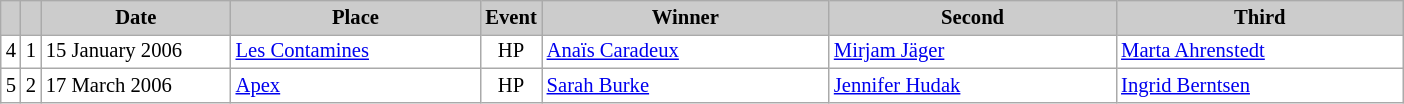<table class="wikitable plainrowheaders" style="background:#fff; font-size:86%; line-height:16px; border:grey solid 1px; border-collapse:collapse;">
<tr style="background:#ccc; text-align:center;">
<th scope="col" style="background:#ccc; width=20 px;"></th>
<th scope="col" style="background:#ccc; width=30 px;"></th>
<th scope="col" style="background:#ccc; width:120px;">Date</th>
<th scope="col" style="background:#ccc; width:160px;">Place</th>
<th scope="col" style="background:#ccc; width:15px;">Event</th>
<th scope="col" style="background:#ccc; width:185px;">Winner</th>
<th scope="col" style="background:#ccc; width:185px;">Second</th>
<th scope="col" style="background:#ccc; width:185px;">Third</th>
</tr>
<tr>
<td align=center>4</td>
<td align=center>1</td>
<td>15 January 2006</td>
<td> <a href='#'>Les Contamines</a></td>
<td align=center>HP</td>
<td> <a href='#'>Anaïs Caradeux</a></td>
<td> <a href='#'>Mirjam Jäger</a></td>
<td> <a href='#'>Marta Ahrenstedt</a></td>
</tr>
<tr>
<td align=center>5</td>
<td align=center>2</td>
<td>17 March 2006</td>
<td> <a href='#'>Apex</a></td>
<td align=center>HP</td>
<td> <a href='#'>Sarah Burke</a></td>
<td> <a href='#'>Jennifer Hudak</a></td>
<td> <a href='#'>Ingrid Berntsen</a></td>
</tr>
</table>
